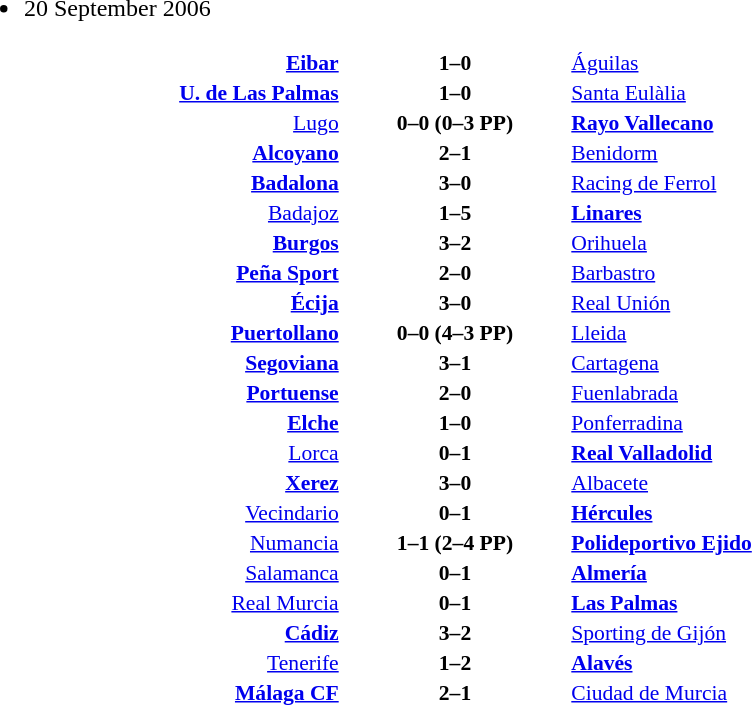<table width=100% cellspacing=1>
<tr>
<th width=20%></th>
<th width=12%></th>
<th width=20%></th>
<th></th>
</tr>
<tr>
<td><br><ul><li>20 September 2006</li></ul></td>
</tr>
<tr style=font-size:90%>
<td align=right><strong><a href='#'>Eibar</a></strong></td>
<td align=center><strong>1–0</strong></td>
<td><a href='#'>Águilas</a></td>
</tr>
<tr style=font-size:90%>
<td align=right><strong><a href='#'>U. de Las Palmas</a></strong></td>
<td align=center><strong>1–0</strong></td>
<td><a href='#'>Santa Eulàlia</a></td>
</tr>
<tr style=font-size:90%>
<td align=right><a href='#'>Lugo</a></td>
<td align=center><strong>0–0 (0–3 PP)</strong></td>
<td><strong><a href='#'>Rayo Vallecano</a></strong></td>
</tr>
<tr style=font-size:90%>
<td align=right><strong><a href='#'>Alcoyano</a></strong></td>
<td align=center><strong>2–1</strong></td>
<td><a href='#'>Benidorm</a></td>
</tr>
<tr style=font-size:90%>
<td align=right><strong><a href='#'>Badalona</a></strong></td>
<td align=center><strong>3–0</strong></td>
<td><a href='#'>Racing de Ferrol</a></td>
</tr>
<tr style=font-size:90%>
<td align=right><a href='#'>Badajoz</a></td>
<td align=center><strong>1–5</strong></td>
<td><strong><a href='#'>Linares</a></strong></td>
</tr>
<tr style=font-size:90%>
<td align=right><strong><a href='#'>Burgos</a></strong></td>
<td align=center><strong>3–2</strong></td>
<td><a href='#'>Orihuela</a></td>
</tr>
<tr style=font-size:90%>
<td align=right><strong><a href='#'>Peña Sport</a></strong></td>
<td align=center><strong>2–0</strong></td>
<td><a href='#'>Barbastro</a></td>
</tr>
<tr style=font-size:90%>
<td align=right><strong><a href='#'>Écija</a></strong></td>
<td align=center><strong>3–0</strong></td>
<td><a href='#'>Real Unión</a></td>
</tr>
<tr style=font-size:90%>
<td align=right><strong><a href='#'>Puertollano</a></strong></td>
<td align=center><strong>0–0 (4–3 PP)</strong></td>
<td><a href='#'>Lleida</a></td>
</tr>
<tr style=font-size:90%>
<td align=right><strong><a href='#'>Segoviana</a></strong></td>
<td align=center><strong>3–1</strong></td>
<td><a href='#'>Cartagena</a></td>
</tr>
<tr style=font-size:90%>
<td align=right><strong><a href='#'>Portuense</a></strong></td>
<td align=center><strong>2–0</strong></td>
<td><a href='#'>Fuenlabrada</a></td>
</tr>
<tr style=font-size:90%>
<td align=right><strong><a href='#'>Elche</a></strong></td>
<td align=center><strong>1–0</strong></td>
<td><a href='#'>Ponferradina</a></td>
</tr>
<tr style=font-size:90%>
<td align=right><a href='#'>Lorca</a></td>
<td align=center><strong>0–1</strong></td>
<td><strong><a href='#'>Real Valladolid</a></strong></td>
</tr>
<tr style=font-size:90%>
<td align=right><strong><a href='#'>Xerez</a></strong></td>
<td align=center><strong>3–0</strong></td>
<td><a href='#'>Albacete</a></td>
</tr>
<tr style=font-size:90%>
<td align=right><a href='#'>Vecindario</a></td>
<td align=center><strong>0–1</strong></td>
<td><strong><a href='#'>Hércules</a></strong></td>
</tr>
<tr style=font-size:90%>
<td align=right><a href='#'>Numancia</a></td>
<td align=center><strong>1–1 (2–4 PP)</strong></td>
<td><strong><a href='#'>Polideportivo Ejido</a></strong></td>
</tr>
<tr style=font-size:90%>
<td align=right><a href='#'>Salamanca</a></td>
<td align=center><strong>0–1</strong></td>
<td><strong><a href='#'>Almería</a></strong></td>
</tr>
<tr style=font-size:90%>
<td align=right><a href='#'>Real Murcia</a></td>
<td align=center><strong>0–1</strong></td>
<td><strong><a href='#'>Las Palmas</a></strong></td>
</tr>
<tr style=font-size:90%>
<td align=right><strong><a href='#'>Cádiz</a></strong></td>
<td align=center><strong>3–2</strong></td>
<td><a href='#'>Sporting de Gijón</a></td>
</tr>
<tr style=font-size:90%>
<td align=right><a href='#'>Tenerife</a></td>
<td align=center><strong>1–2</strong></td>
<td><strong><a href='#'>Alavés</a></strong></td>
</tr>
<tr style=font-size:90%>
<td align=right><strong><a href='#'>Málaga CF</a></strong></td>
<td align=center><strong>2–1</strong></td>
<td><a href='#'>Ciudad de Murcia</a></td>
</tr>
</table>
